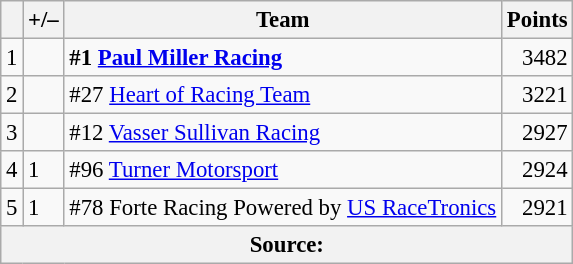<table class="wikitable" style="font-size: 95%;">
<tr>
<th scope="col"></th>
<th scope="col">+/–</th>
<th scope="col">Team</th>
<th scope="col">Points</th>
</tr>
<tr>
<td align=center>1</td>
<td align="left"></td>
<td><strong> #1 <a href='#'>Paul Miller Racing</a></strong></td>
<td align=right>3482</td>
</tr>
<tr>
<td align=center>2</td>
<td align="left"></td>
<td> #27 <a href='#'>Heart of Racing Team</a></td>
<td align=right>3221</td>
</tr>
<tr>
<td align=center>3</td>
<td align="left"></td>
<td> #12 <a href='#'>Vasser Sullivan Racing</a></td>
<td align=right>2927</td>
</tr>
<tr>
<td align=center>4</td>
<td align="left"> 1</td>
<td> #96 <a href='#'>Turner Motorsport</a></td>
<td align=right>2924</td>
</tr>
<tr>
<td align=center>5</td>
<td align="left"> 1</td>
<td> #78 Forte Racing Powered by <a href='#'>US RaceTronics</a></td>
<td align=right>2921</td>
</tr>
<tr>
<th colspan=5>Source:</th>
</tr>
</table>
